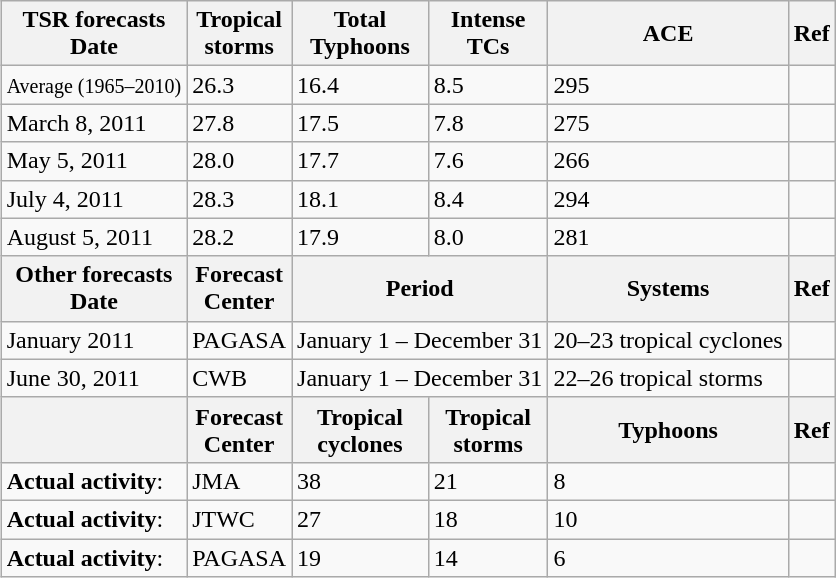<table class="wikitable" style="float:right">
<tr>
<th>TSR forecasts<br>Date</th>
<th>Tropical<br>storms</th>
<th>Total<br>Typhoons</th>
<th>Intense<br>TCs</th>
<th>ACE</th>
<th>Ref</th>
</tr>
<tr>
<td><small>Average (1965–2010)</small></td>
<td>26.3</td>
<td>16.4</td>
<td>8.5</td>
<td>295</td>
<td></td>
</tr>
<tr>
<td>March 8, 2011</td>
<td>27.8</td>
<td>17.5</td>
<td>7.8</td>
<td>275</td>
<td></td>
</tr>
<tr>
<td>May 5, 2011</td>
<td>28.0</td>
<td>17.7</td>
<td>7.6</td>
<td>266</td>
<td></td>
</tr>
<tr>
<td>July 4, 2011</td>
<td>28.3</td>
<td>18.1</td>
<td>8.4</td>
<td>294</td>
<td></td>
</tr>
<tr>
<td>August 5, 2011</td>
<td>28.2</td>
<td>17.9</td>
<td>8.0</td>
<td>281</td>
<td></td>
</tr>
<tr>
<th>Other forecasts<br>Date</th>
<th>Forecast<br>Center</th>
<th colspan=2>Period</th>
<th>Systems</th>
<th>Ref</th>
</tr>
<tr>
<td>January 2011</td>
<td>PAGASA</td>
<td colspan=2>January 1 – December 31</td>
<td>20–23 tropical cyclones</td>
<td></td>
</tr>
<tr>
<td>June 30, 2011</td>
<td>CWB</td>
<td colspan=2>January 1 – December 31</td>
<td>22–26 tropical storms</td>
<td></td>
</tr>
<tr>
<th></th>
<th>Forecast<br>Center</th>
<th>Tropical<br>cyclones</th>
<th>Tropical<br>storms</th>
<th>Typhoons</th>
<th>Ref</th>
</tr>
<tr>
<td><strong>Actual activity</strong>:</td>
<td>JMA</td>
<td>38</td>
<td>21</td>
<td>8</td>
<td></td>
</tr>
<tr>
<td><strong>Actual activity</strong>:</td>
<td>JTWC</td>
<td>27</td>
<td>18</td>
<td>10</td>
<td></td>
</tr>
<tr>
<td><strong>Actual activity</strong>:</td>
<td>PAGASA</td>
<td>19</td>
<td>14</td>
<td>6</td>
<td></td>
</tr>
</table>
